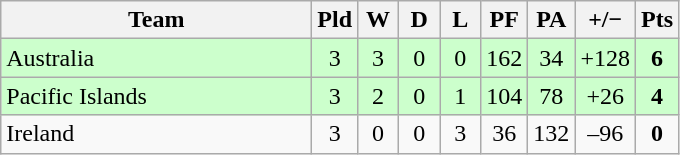<table class="wikitable" style="text-align:center">
<tr>
<th width="200">Team</th>
<th width="20">Pld</th>
<th width="20">W</th>
<th width="20">D</th>
<th width="20">L</th>
<th width="20">PF</th>
<th width="20">PA</th>
<th width="32">+/−</th>
<th width="20">Pts</th>
</tr>
<tr style="background:#cfc">
<td style="text-align:left;">Australia</td>
<td>3</td>
<td>3</td>
<td>0</td>
<td>0</td>
<td>162</td>
<td>34</td>
<td>+128</td>
<td><strong>6</strong></td>
</tr>
<tr style="background:#cfc">
<td style="text-align:left;">Pacific Islands</td>
<td>3</td>
<td>2</td>
<td>0</td>
<td>1</td>
<td>104</td>
<td>78</td>
<td>+26</td>
<td><strong>4</strong></td>
</tr>
<tr>
<td style="text-align:left;">Ireland</td>
<td>3</td>
<td>0</td>
<td>0</td>
<td>3</td>
<td>36</td>
<td>132</td>
<td>–96</td>
<td><strong>0</strong></td>
</tr>
</table>
